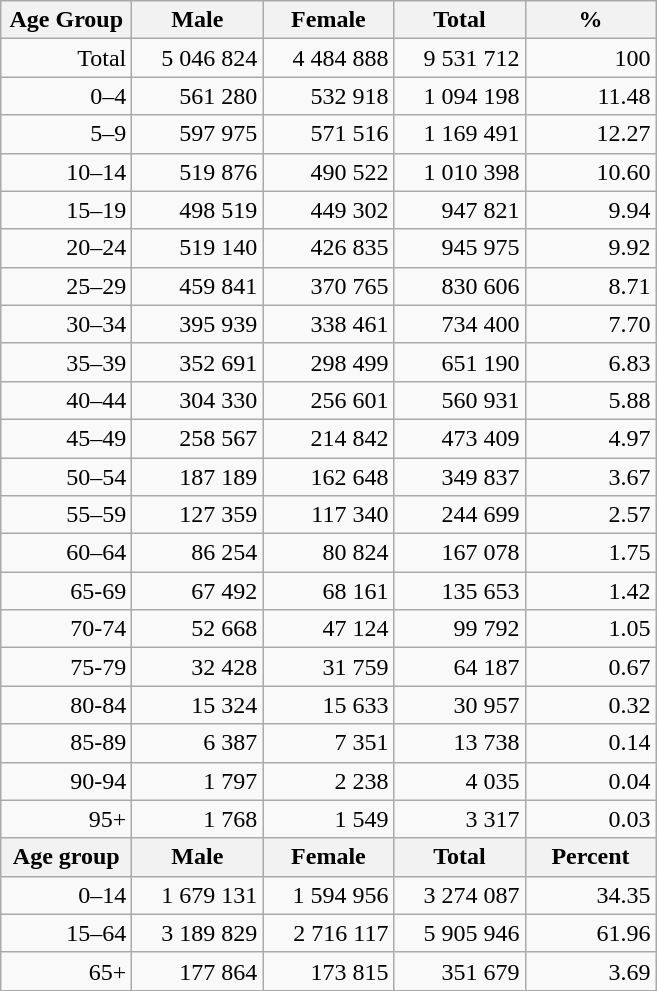<table class="wikitable">
<tr>
<th width="80pt">Age Group</th>
<th width="80pt">Male</th>
<th width="80pt">Female</th>
<th width="80pt">Total</th>
<th width="80pt">%</th>
</tr>
<tr>
<td align="right">Total</td>
<td align="right">5 046 824</td>
<td align="right">4 484 888</td>
<td align="right">9 531 712</td>
<td align="right">100</td>
</tr>
<tr>
<td align="right">0–4</td>
<td align="right">561 280</td>
<td align="right">532 918</td>
<td align="right">1 094 198</td>
<td align="right">11.48</td>
</tr>
<tr>
<td align="right">5–9</td>
<td align="right">597 975</td>
<td align="right">571 516</td>
<td align="right">1 169 491</td>
<td align="right">12.27</td>
</tr>
<tr>
<td align="right">10–14</td>
<td align="right">519 876</td>
<td align="right">490 522</td>
<td align="right">1 010 398</td>
<td align="right">10.60</td>
</tr>
<tr>
<td align="right">15–19</td>
<td align="right">498 519</td>
<td align="right">449 302</td>
<td align="right">947 821</td>
<td align="right">9.94</td>
</tr>
<tr>
<td align="right">20–24</td>
<td align="right">519 140</td>
<td align="right">426 835</td>
<td align="right">945 975</td>
<td align="right">9.92</td>
</tr>
<tr>
<td align="right">25–29</td>
<td align="right">459 841</td>
<td align="right">370 765</td>
<td align="right">830 606</td>
<td align="right">8.71</td>
</tr>
<tr>
<td align="right">30–34</td>
<td align="right">395 939</td>
<td align="right">338 461</td>
<td align="right">734 400</td>
<td align="right">7.70</td>
</tr>
<tr>
<td align="right">35–39</td>
<td align="right">352 691</td>
<td align="right">298 499</td>
<td align="right">651 190</td>
<td align="right">6.83</td>
</tr>
<tr>
<td align="right">40–44</td>
<td align="right">304 330</td>
<td align="right">256 601</td>
<td align="right">560 931</td>
<td align="right">5.88</td>
</tr>
<tr>
<td align="right">45–49</td>
<td align="right">258 567</td>
<td align="right">214 842</td>
<td align="right">473 409</td>
<td align="right">4.97</td>
</tr>
<tr>
<td align="right">50–54</td>
<td align="right">187 189</td>
<td align="right">162 648</td>
<td align="right">349 837</td>
<td align="right">3.67</td>
</tr>
<tr>
<td align="right">55–59</td>
<td align="right">127 359</td>
<td align="right">117 340</td>
<td align="right">244 699</td>
<td align="right">2.57</td>
</tr>
<tr>
<td align="right">60–64</td>
<td align="right">86 254</td>
<td align="right">80 824</td>
<td align="right">167 078</td>
<td align="right">1.75</td>
</tr>
<tr>
<td align="right">65-69</td>
<td align="right">67 492</td>
<td align="right">68 161</td>
<td align="right">135 653</td>
<td align="right">1.42</td>
</tr>
<tr>
<td align="right">70-74</td>
<td align="right">52 668</td>
<td align="right">47 124</td>
<td align="right">99 792</td>
<td align="right">1.05</td>
</tr>
<tr>
<td align="right">75-79</td>
<td align="right">32 428</td>
<td align="right">31 759</td>
<td align="right">64 187</td>
<td align="right">0.67</td>
</tr>
<tr>
<td align="right">80-84</td>
<td align="right">15 324</td>
<td align="right">15 633</td>
<td align="right">30 957</td>
<td align="right">0.32</td>
</tr>
<tr>
<td align="right">85-89</td>
<td align="right">6 387</td>
<td align="right">7 351</td>
<td align="right">13 738</td>
<td align="right">0.14</td>
</tr>
<tr>
<td align="right">90-94</td>
<td align="right">1 797</td>
<td align="right">2 238</td>
<td align="right">4 035</td>
<td align="right">0.04</td>
</tr>
<tr>
<td align="right">95+</td>
<td align="right">1 768</td>
<td align="right">1 549</td>
<td align="right">3 317</td>
<td align="right">0.03</td>
</tr>
<tr>
<th width="50">Age group</th>
<th width="80pt">Male</th>
<th width="80">Female</th>
<th width="80">Total</th>
<th width="50">Percent</th>
</tr>
<tr>
<td align="right">0–14</td>
<td align="right">1 679 131</td>
<td align="right">1 594 956</td>
<td align="right">3 274 087</td>
<td align="right">34.35</td>
</tr>
<tr>
<td align="right">15–64</td>
<td align="right">3 189 829</td>
<td align="right">2 716 117</td>
<td align="right">5 905 946</td>
<td align="right">61.96</td>
</tr>
<tr>
<td align="right">65+</td>
<td align="right">177 864</td>
<td align="right">173 815</td>
<td align="right">351 679</td>
<td align="right">3.69</td>
</tr>
<tr>
</tr>
</table>
